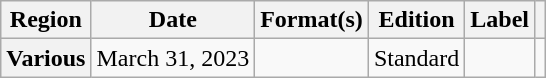<table class="wikitable plainrowheaders">
<tr>
<th scope="col">Region</th>
<th scope="col">Date</th>
<th scope="col">Format(s)</th>
<th scope="col">Edition</th>
<th scope="col">Label</th>
<th scope="col"></th>
</tr>
<tr>
<th scope="row">Various</th>
<td>March 31, 2023</td>
<td></td>
<td>Standard</td>
<td></td>
<td style="text-align:center;"></td>
</tr>
</table>
